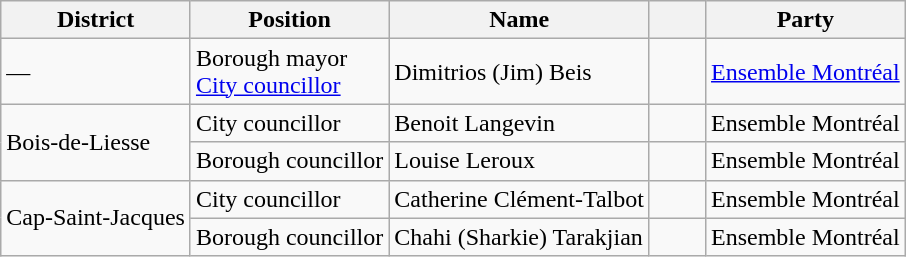<table class="wikitable" border="1">
<tr>
<th>District</th>
<th>Position</th>
<th>Name</th>
<th width="30px"> </th>
<th>Party</th>
</tr>
<tr>
<td>—</td>
<td>Borough mayor<br><a href='#'>City councillor</a></td>
<td>Dimitrios (Jim) Beis</td>
<td> </td>
<td><a href='#'>Ensemble Montréal</a></td>
</tr>
<tr>
<td rowspan=2>Bois-de-Liesse</td>
<td>City councillor</td>
<td>Benoit Langevin</td>
<td> </td>
<td>Ensemble Montréal</td>
</tr>
<tr>
<td>Borough councillor</td>
<td>Louise Leroux</td>
<td> </td>
<td>Ensemble Montréal</td>
</tr>
<tr>
<td rowspan=2>Cap-Saint-Jacques</td>
<td>City councillor</td>
<td>Catherine Clément-Talbot</td>
<td> </td>
<td>Ensemble Montréal</td>
</tr>
<tr>
<td>Borough councillor</td>
<td>Chahi (Sharkie) Tarakjian</td>
<td> </td>
<td>Ensemble Montréal</td>
</tr>
</table>
